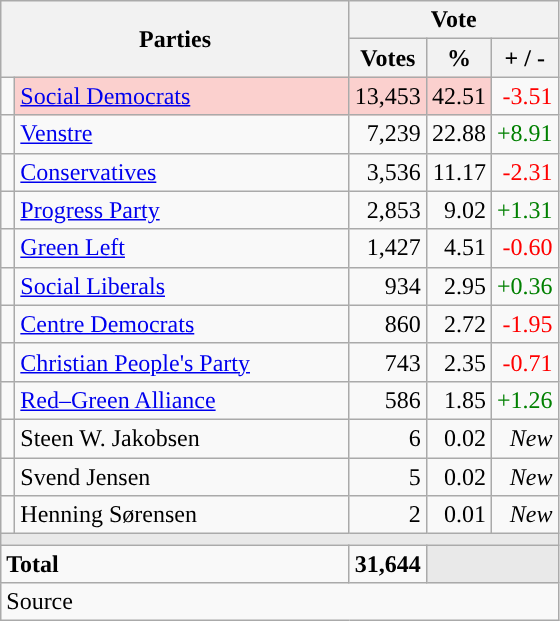<table class="wikitable" style="text-align:right;">
<tr>
<th style="text-align:centre;" rowspan="2" colspan="2" width="225">Parties</th>
<th colspan="3">Vote</th>
</tr>
<tr>
<th width="15">Votes</th>
<th width="15">%</th>
<th width="15">+ / -</th>
</tr>
<tr>
<td width="2" style="color:inherit;background:"></td>
<td bgcolor=#fbd0ce  align="left"><a href='#'>Social Democrats</a></td>
<td bgcolor=#fbd0ce>13,453</td>
<td bgcolor=#fbd0ce>42.51</td>
<td style=color:red;>-3.51</td>
</tr>
<tr>
<td width="2" style="color:inherit;background:"></td>
<td align="left"><a href='#'>Venstre</a></td>
<td>7,239</td>
<td>22.88</td>
<td style=color:green;>+8.91</td>
</tr>
<tr>
<td width="2" style="color:inherit;background:"></td>
<td align="left"><a href='#'>Conservatives</a></td>
<td>3,536</td>
<td>11.17</td>
<td style=color:red;>-2.31</td>
</tr>
<tr>
<td width="2" style="color:inherit;background:"></td>
<td align="left"><a href='#'>Progress Party</a></td>
<td>2,853</td>
<td>9.02</td>
<td style=color:green;>+1.31</td>
</tr>
<tr>
<td width="2" style="color:inherit;background:"></td>
<td align="left"><a href='#'>Green Left</a></td>
<td>1,427</td>
<td>4.51</td>
<td style=color:red;>-0.60</td>
</tr>
<tr>
<td width="2" style="color:inherit;background:"></td>
<td align="left"><a href='#'>Social Liberals</a></td>
<td>934</td>
<td>2.95</td>
<td style=color:green;>+0.36</td>
</tr>
<tr>
<td width="2" style="color:inherit;background:"></td>
<td align="left"><a href='#'>Centre Democrats</a></td>
<td>860</td>
<td>2.72</td>
<td style=color:red;>-1.95</td>
</tr>
<tr>
<td width="2" style="color:inherit;background:"></td>
<td align="left"><a href='#'>Christian People's Party</a></td>
<td>743</td>
<td>2.35</td>
<td style=color:red;>-0.71</td>
</tr>
<tr>
<td width="2" style="color:inherit;background:"></td>
<td align="left"><a href='#'>Red–Green Alliance</a></td>
<td>586</td>
<td>1.85</td>
<td style=color:green;>+1.26</td>
</tr>
<tr>
<td width="2" style="color:inherit;background:"></td>
<td align="left">Steen W. Jakobsen</td>
<td>6</td>
<td>0.02</td>
<td><em>New</em></td>
</tr>
<tr>
<td width="2" style="color:inherit;background:"></td>
<td align="left">Svend Jensen</td>
<td>5</td>
<td>0.02</td>
<td><em>New</em></td>
</tr>
<tr>
<td width="2" style="color:inherit;background:"></td>
<td align="left">Henning Sørensen</td>
<td>2</td>
<td>0.01</td>
<td><em>New</em></td>
</tr>
<tr>
<td colspan="7" bgcolor="#E9E9E9"></td>
</tr>
<tr>
<td align="left" colspan="2"><strong>Total</strong></td>
<td><strong>31,644</strong></td>
<td bgcolor="#E9E9E9" colspan="2"></td>
</tr>
<tr>
<td align="left" colspan="6">Source</td>
</tr>
</table>
